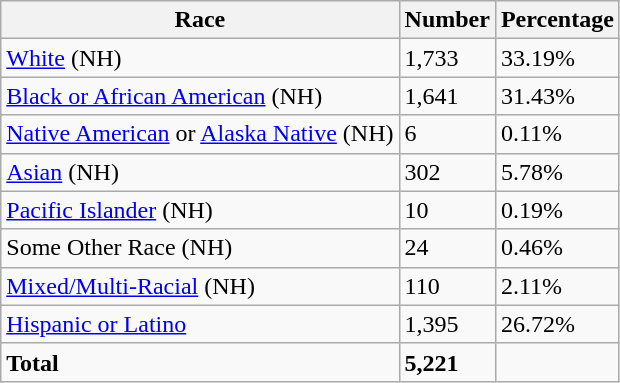<table class="wikitable">
<tr>
<th>Race</th>
<th>Number</th>
<th>Percentage</th>
</tr>
<tr>
<td><a href='#'>White</a> (NH)</td>
<td>1,733</td>
<td>33.19%</td>
</tr>
<tr>
<td><a href='#'>Black or African American</a> (NH)</td>
<td>1,641</td>
<td>31.43%</td>
</tr>
<tr>
<td><a href='#'>Native American</a> or <a href='#'>Alaska Native</a> (NH)</td>
<td>6</td>
<td>0.11%</td>
</tr>
<tr>
<td><a href='#'>Asian</a> (NH)</td>
<td>302</td>
<td>5.78%</td>
</tr>
<tr>
<td><a href='#'>Pacific Islander</a> (NH)</td>
<td>10</td>
<td>0.19%</td>
</tr>
<tr>
<td>Some Other Race (NH)</td>
<td>24</td>
<td>0.46%</td>
</tr>
<tr>
<td><a href='#'>Mixed/Multi-Racial</a> (NH)</td>
<td>110</td>
<td>2.11%</td>
</tr>
<tr>
<td><a href='#'>Hispanic or Latino</a></td>
<td>1,395</td>
<td>26.72%</td>
</tr>
<tr>
<td><strong>Total</strong></td>
<td><strong>5,221</strong></td>
<td></td>
</tr>
</table>
